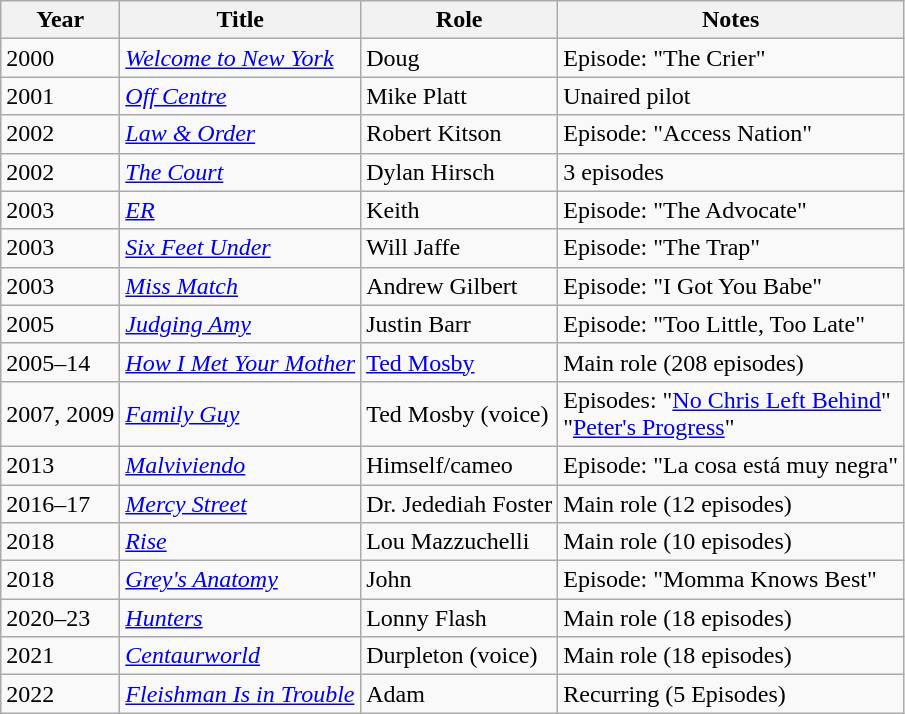<table class="wikitable sortable">
<tr>
<th>Year</th>
<th>Title</th>
<th>Role</th>
<th>Notes</th>
</tr>
<tr>
<td>2000</td>
<td><em><a href='#'>Welcome to New York</a></em></td>
<td>Doug</td>
<td>Episode: "The Crier"</td>
</tr>
<tr>
<td>2001</td>
<td><em><a href='#'>Off Centre</a></em></td>
<td>Mike Platt</td>
<td>Unaired pilot</td>
</tr>
<tr>
<td>2002</td>
<td><em><a href='#'>Law & Order</a></em></td>
<td>Robert Kitson</td>
<td>Episode: "Access Nation"</td>
</tr>
<tr>
<td>2002</td>
<td><em><a href='#'>The Court</a></em></td>
<td>Dylan Hirsch</td>
<td>3 episodes</td>
</tr>
<tr>
<td>2003</td>
<td><em><a href='#'>ER</a></em></td>
<td>Keith</td>
<td>Episode: "The Advocate"</td>
</tr>
<tr>
<td>2003</td>
<td><em><a href='#'>Six Feet Under</a></em></td>
<td>Will Jaffe</td>
<td>Episode: "The Trap"</td>
</tr>
<tr>
<td>2003</td>
<td><em><a href='#'>Miss Match</a></em></td>
<td>Andrew Gilbert</td>
<td>Episode: "I Got You Babe"</td>
</tr>
<tr>
<td>2005</td>
<td><em><a href='#'>Judging Amy</a></em></td>
<td>Justin Barr</td>
<td>Episode: "Too Little, Too Late"</td>
</tr>
<tr>
<td>2005–14</td>
<td><em><a href='#'>How I Met Your Mother</a></em></td>
<td><a href='#'>Ted Mosby</a></td>
<td>Main role (208 episodes)</td>
</tr>
<tr>
<td>2007, 2009</td>
<td><em><a href='#'>Family Guy</a></em></td>
<td>Ted Mosby (voice)</td>
<td>Episodes: "<a href='#'>No Chris Left Behind</a>"<br>"<a href='#'>Peter's Progress</a>"</td>
</tr>
<tr>
<td>2013</td>
<td><em><a href='#'>Malviviendo</a></em></td>
<td>Himself/cameo</td>
<td>Episode: "La cosa está muy negra"</td>
</tr>
<tr>
<td>2016–17</td>
<td><em><a href='#'>Mercy Street</a></em></td>
<td>Dr. Jedediah Foster</td>
<td>Main role (12 episodes)</td>
</tr>
<tr>
<td>2018</td>
<td><em><a href='#'>Rise</a></em></td>
<td>Lou Mazzuchelli</td>
<td>Main role (10 episodes)</td>
</tr>
<tr>
<td>2018</td>
<td><em><a href='#'>Grey's Anatomy</a></em></td>
<td>John</td>
<td>Episode: "Momma Knows Best"</td>
</tr>
<tr>
<td>2020–23</td>
<td><em><a href='#'>Hunters</a></em></td>
<td>Lonny Flash</td>
<td>Main role (18 episodes)</td>
</tr>
<tr>
<td>2021</td>
<td><em><a href='#'>Centaurworld</a></em></td>
<td>Durpleton (voice)</td>
<td>Main role (18 episodes)</td>
</tr>
<tr>
<td>2022</td>
<td><em><a href='#'>Fleishman Is in Trouble</a></em></td>
<td>Adam</td>
<td>Recurring (5 Episodes)</td>
</tr>
</table>
